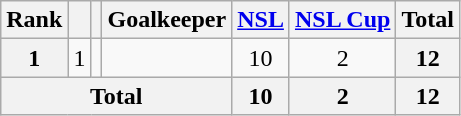<table class="wikitable sortable" style="text-align:center">
<tr>
<th>Rank</th>
<th></th>
<th></th>
<th>Goalkeeper</th>
<th><a href='#'>NSL</a></th>
<th><a href='#'>NSL Cup</a></th>
<th>Total</th>
</tr>
<tr>
<th>1</th>
<td>1</td>
<td></td>
<td align="left"></td>
<td>10</td>
<td>2</td>
<th>12</th>
</tr>
<tr>
<th colspan="4">Total</th>
<th>10</th>
<th>2</th>
<th>12</th>
</tr>
</table>
